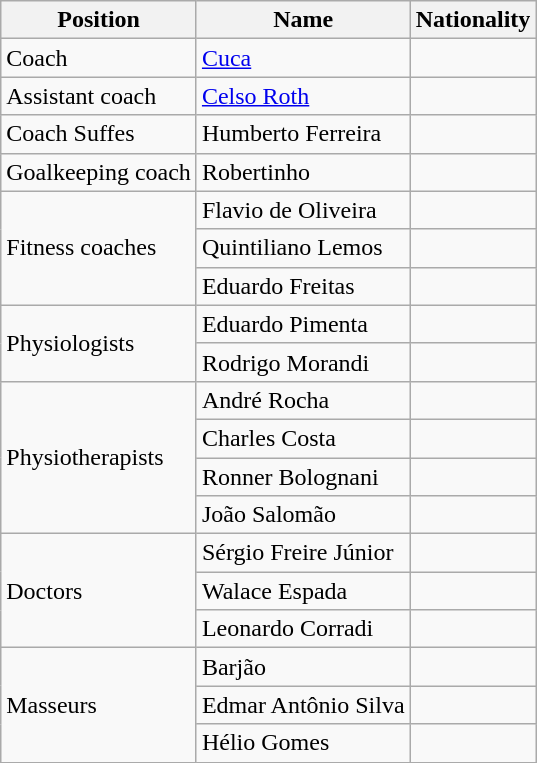<table class="wikitable">
<tr>
<th>Position</th>
<th>Name</th>
<th>Nationality</th>
</tr>
<tr>
<td>Coach</td>
<td><a href='#'>Cuca</a></td>
<td></td>
</tr>
<tr>
<td>Assistant coach</td>
<td><a href='#'>Celso Roth</a></td>
<td></td>
</tr>
<tr>
<td>Coach Suffes</td>
<td>Humberto Ferreira</td>
<td></td>
</tr>
<tr>
<td>Goalkeeping coach</td>
<td>Robertinho</td>
<td></td>
</tr>
<tr>
<td rowspan=3>Fitness coaches</td>
<td>Flavio de Oliveira</td>
<td></td>
</tr>
<tr>
<td>Quintiliano Lemos</td>
<td></td>
</tr>
<tr>
<td>Eduardo Freitas</td>
<td></td>
</tr>
<tr>
<td rowspan=2>Physiologists</td>
<td>Eduardo Pimenta</td>
<td></td>
</tr>
<tr>
<td>Rodrigo Morandi</td>
<td></td>
</tr>
<tr>
<td rowspan=4>Physiotherapists</td>
<td>André Rocha</td>
<td></td>
</tr>
<tr>
<td>Charles Costa</td>
<td></td>
</tr>
<tr>
<td>Ronner Bolognani</td>
<td></td>
</tr>
<tr>
<td>João Salomão</td>
<td></td>
</tr>
<tr>
<td rowspan=3>Doctors</td>
<td>Sérgio Freire Júnior</td>
<td></td>
</tr>
<tr>
<td>Walace Espada</td>
<td></td>
</tr>
<tr>
<td>Leonardo Corradi</td>
<td></td>
</tr>
<tr>
<td rowspan=3>Masseurs</td>
<td>Barjão</td>
<td></td>
</tr>
<tr>
<td>Edmar Antônio Silva</td>
<td></td>
</tr>
<tr>
<td>Hélio Gomes</td>
<td></td>
</tr>
<tr>
</tr>
</table>
